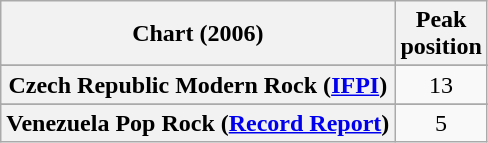<table class="wikitable sortable plainrowheaders" style="text-align:center">
<tr>
<th>Chart (2006)</th>
<th>Peak<br>position</th>
</tr>
<tr>
</tr>
<tr>
</tr>
<tr>
<th scope="row">Czech Republic Modern Rock (<a href='#'>IFPI</a>)</th>
<td>13</td>
</tr>
<tr>
</tr>
<tr>
</tr>
<tr>
</tr>
<tr>
</tr>
<tr>
</tr>
<tr>
<th scope="row">Venezuela Pop Rock (<a href='#'>Record Report</a>)</th>
<td align="center">5</td>
</tr>
</table>
